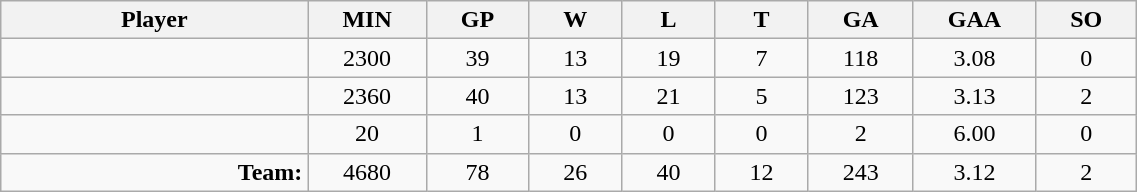<table class="wikitable sortable" width="60%">
<tr>
<th bgcolor="#DDDDFF" width="10%">Player</th>
<th width="3%" bgcolor="#DDDDFF" title="Minutes played">MIN</th>
<th width="3%" bgcolor="#DDDDFF" title="Games played in">GP</th>
<th width="3%" bgcolor="#DDDDFF" title="Wins">W</th>
<th width="3%" bgcolor="#DDDDFF"title="Losses">L</th>
<th width="3%" bgcolor="#DDDDFF" title="Ties">T</th>
<th width="3%" bgcolor="#DDDDFF" title="Goals against">GA</th>
<th width="3%" bgcolor="#DDDDFF" title="Goals against average">GAA</th>
<th width="3%" bgcolor="#DDDDFF"title="Shut-outs">SO</th>
</tr>
<tr align="center">
<td align="right"></td>
<td>2300</td>
<td>39</td>
<td>13</td>
<td>19</td>
<td>7</td>
<td>118</td>
<td>3.08</td>
<td>0</td>
</tr>
<tr align="center">
<td align="right"></td>
<td>2360</td>
<td>40</td>
<td>13</td>
<td>21</td>
<td>5</td>
<td>123</td>
<td>3.13</td>
<td>2</td>
</tr>
<tr align="center">
<td align="right"></td>
<td>20</td>
<td>1</td>
<td>0</td>
<td>0</td>
<td>0</td>
<td>2</td>
<td>6.00</td>
<td>0</td>
</tr>
<tr align="center">
<td align="right"><strong>Team:</strong></td>
<td>4680</td>
<td>78</td>
<td>26</td>
<td>40</td>
<td>12</td>
<td>243</td>
<td>3.12</td>
<td>2</td>
</tr>
</table>
